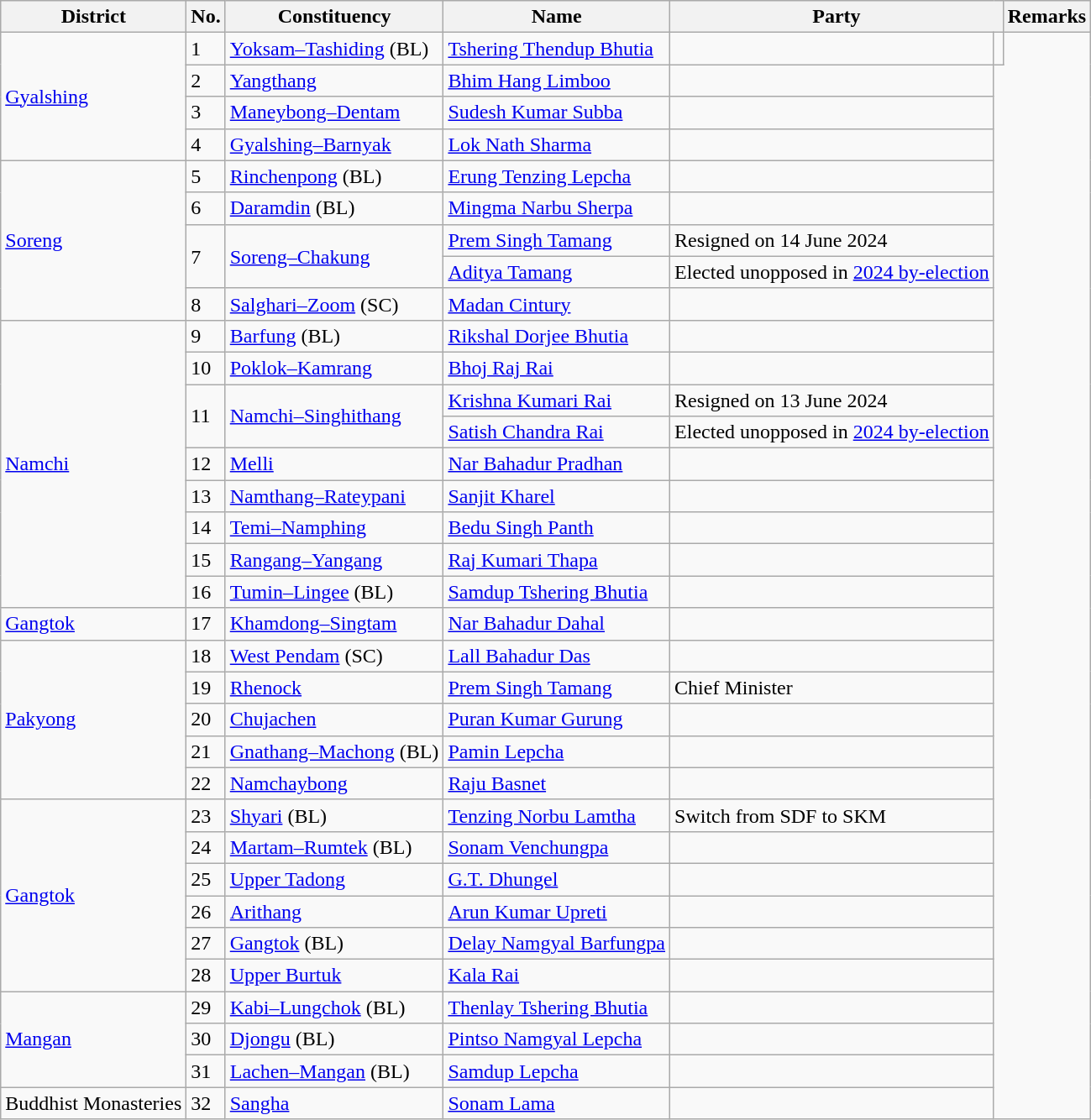<table class="wikitable sortable">
<tr>
<th>District</th>
<th>No.</th>
<th>Constituency</th>
<th>Name</th>
<th colspan="2">Party</th>
<th>Remarks</th>
</tr>
<tr>
<td rowspan="4"><a href='#'>Gyalshing</a></td>
<td>1</td>
<td><a href='#'>Yoksam–Tashiding</a> (BL)</td>
<td><a href='#'>Tshering Thendup Bhutia</a></td>
<td></td>
<td></td>
</tr>
<tr>
<td>2</td>
<td><a href='#'>Yangthang</a></td>
<td><a href='#'>Bhim Hang Limboo</a></td>
<td></td>
</tr>
<tr>
<td>3</td>
<td><a href='#'>Maneybong–Dentam</a></td>
<td><a href='#'>Sudesh Kumar Subba</a></td>
<td></td>
</tr>
<tr>
<td>4</td>
<td><a href='#'>Gyalshing–Barnyak</a></td>
<td><a href='#'>Lok Nath Sharma</a></td>
<td></td>
</tr>
<tr>
<td rowspan="5"><a href='#'>Soreng</a></td>
<td>5</td>
<td><a href='#'>Rinchenpong</a> (BL)</td>
<td><a href='#'>Erung Tenzing Lepcha</a></td>
<td></td>
</tr>
<tr>
<td>6</td>
<td><a href='#'>Daramdin</a> (BL)</td>
<td><a href='#'>Mingma Narbu Sherpa</a></td>
<td></td>
</tr>
<tr>
<td rowspan=2>7</td>
<td rowspan=2><a href='#'>Soreng–Chakung</a></td>
<td><a href='#'>Prem Singh Tamang</a></td>
<td>Resigned on 14 June 2024</td>
</tr>
<tr>
<td><a href='#'>Aditya Tamang</a></td>
<td>Elected unopposed in <a href='#'>2024 by-election</a></td>
</tr>
<tr>
<td>8</td>
<td><a href='#'>Salghari–Zoom</a> (SC)</td>
<td><a href='#'>Madan Cintury</a></td>
<td></td>
</tr>
<tr>
<td rowspan="9"><a href='#'>Namchi</a></td>
<td>9</td>
<td><a href='#'>Barfung</a> (BL)</td>
<td><a href='#'>Rikshal Dorjee Bhutia</a></td>
<td></td>
</tr>
<tr>
<td>10</td>
<td><a href='#'>Poklok–Kamrang</a></td>
<td><a href='#'>Bhoj Raj Rai</a></td>
<td></td>
</tr>
<tr>
<td rowspan=2>11</td>
<td rowspan=2><a href='#'>Namchi–Singhithang</a></td>
<td><a href='#'>Krishna Kumari Rai</a></td>
<td>Resigned on 13 June 2024</td>
</tr>
<tr>
<td><a href='#'>Satish Chandra Rai</a></td>
<td>Elected unopposed in <a href='#'>2024 by-election</a></td>
</tr>
<tr>
<td>12</td>
<td><a href='#'>Melli</a></td>
<td><a href='#'>Nar Bahadur Pradhan</a></td>
<td></td>
</tr>
<tr>
<td>13</td>
<td><a href='#'>Namthang–Rateypani</a></td>
<td><a href='#'>Sanjit Kharel</a></td>
<td></td>
</tr>
<tr>
<td>14</td>
<td><a href='#'>Temi–Namphing</a></td>
<td><a href='#'>Bedu Singh Panth</a></td>
<td></td>
</tr>
<tr>
<td>15</td>
<td><a href='#'>Rangang–Yangang</a></td>
<td><a href='#'>Raj Kumari Thapa</a></td>
<td></td>
</tr>
<tr>
<td>16</td>
<td><a href='#'>Tumin–Lingee</a> (BL)</td>
<td><a href='#'>Samdup Tshering Bhutia</a></td>
<td></td>
</tr>
<tr>
<td><a href='#'>Gangtok</a></td>
<td>17</td>
<td><a href='#'>Khamdong–Singtam</a></td>
<td><a href='#'>Nar Bahadur Dahal</a></td>
<td></td>
</tr>
<tr>
<td rowspan="5"><a href='#'>Pakyong</a></td>
<td>18</td>
<td><a href='#'>West Pendam</a> (SC)</td>
<td><a href='#'>Lall Bahadur Das</a></td>
<td></td>
</tr>
<tr>
<td>19</td>
<td><a href='#'>Rhenock</a></td>
<td><a href='#'>Prem Singh Tamang</a></td>
<td>Chief Minister</td>
</tr>
<tr>
<td>20</td>
<td><a href='#'>Chujachen</a></td>
<td><a href='#'>Puran Kumar Gurung</a></td>
<td></td>
</tr>
<tr>
<td>21</td>
<td><a href='#'>Gnathang–Machong</a> (BL)</td>
<td><a href='#'>Pamin Lepcha</a></td>
<td></td>
</tr>
<tr>
<td>22</td>
<td><a href='#'>Namchaybong</a></td>
<td><a href='#'>Raju Basnet</a></td>
<td></td>
</tr>
<tr>
<td rowspan="6"><a href='#'>Gangtok</a></td>
<td>23</td>
<td><a href='#'>Shyari</a> (BL)</td>
<td><a href='#'>Tenzing Norbu Lamtha</a></td>
<td>Switch from SDF to SKM</td>
</tr>
<tr>
<td>24</td>
<td><a href='#'>Martam–Rumtek</a> (BL)</td>
<td><a href='#'>Sonam Venchungpa</a></td>
<td></td>
</tr>
<tr>
<td>25</td>
<td><a href='#'>Upper Tadong</a></td>
<td><a href='#'>G.T. Dhungel</a></td>
<td></td>
</tr>
<tr>
<td>26</td>
<td><a href='#'>Arithang</a></td>
<td><a href='#'>Arun Kumar Upreti</a></td>
<td></td>
</tr>
<tr>
<td>27</td>
<td><a href='#'>Gangtok</a> (BL)</td>
<td><a href='#'>Delay Namgyal Barfungpa</a></td>
<td></td>
</tr>
<tr>
<td>28</td>
<td><a href='#'>Upper Burtuk</a></td>
<td><a href='#'>Kala Rai</a></td>
<td></td>
</tr>
<tr>
<td rowspan="3"><a href='#'>Mangan</a></td>
<td>29</td>
<td><a href='#'>Kabi–Lungchok</a> (BL)</td>
<td><a href='#'>Thenlay Tshering Bhutia</a></td>
<td></td>
</tr>
<tr>
<td>30</td>
<td><a href='#'>Djongu</a> (BL)</td>
<td><a href='#'>Pintso Namgyal Lepcha</a></td>
<td></td>
</tr>
<tr>
<td>31</td>
<td><a href='#'>Lachen–Mangan</a> (BL)</td>
<td><a href='#'>Samdup Lepcha</a></td>
<td></td>
</tr>
<tr>
<td>Buddhist Monasteries</td>
<td>32</td>
<td><a href='#'>Sangha</a></td>
<td><a href='#'>Sonam Lama</a></td>
<td></td>
</tr>
</table>
